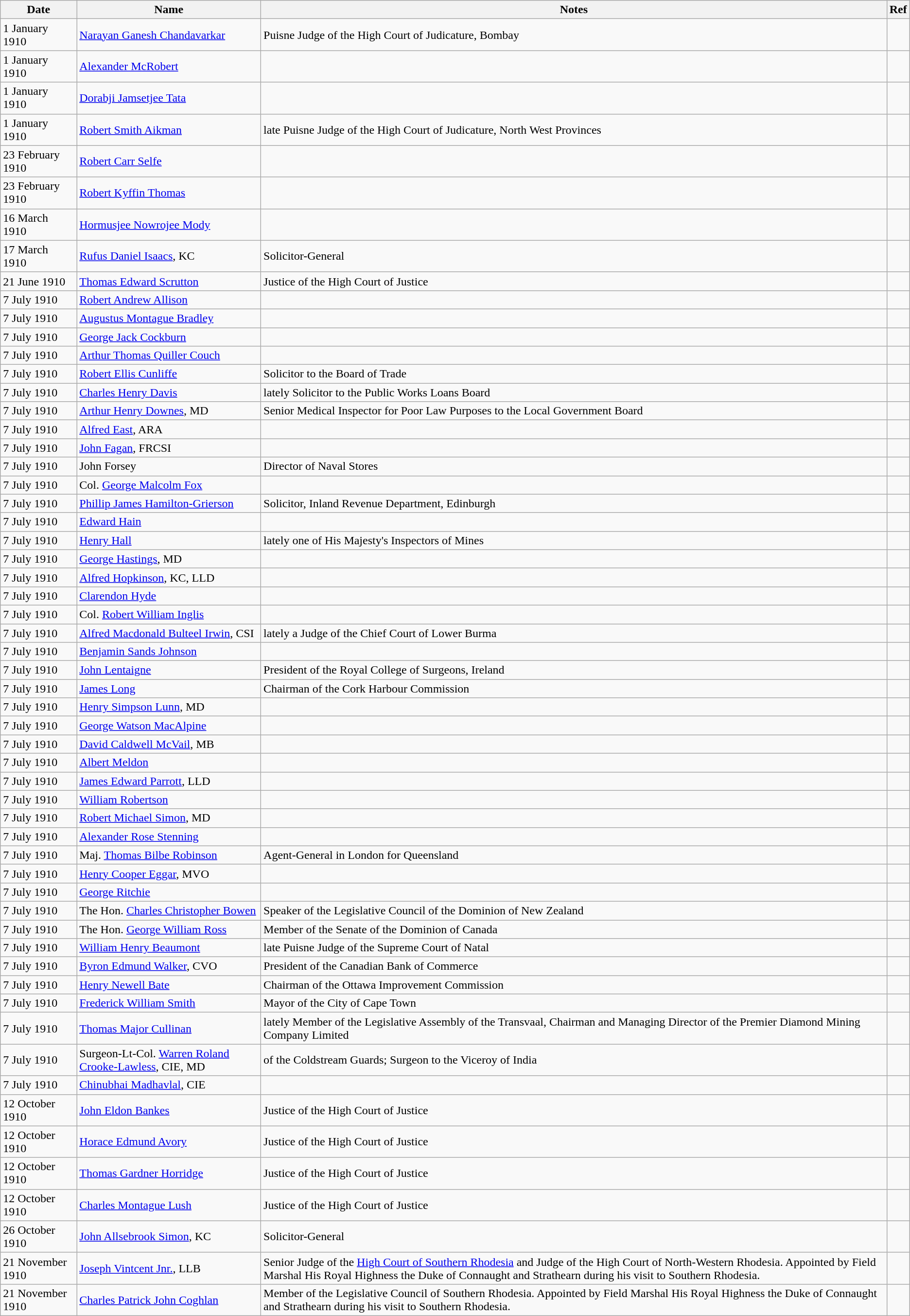<table class="wikitable">
<tr>
<th>Date</th>
<th>Name</th>
<th>Notes</th>
<th>Ref</th>
</tr>
<tr>
<td>1 January 1910</td>
<td><a href='#'>Narayan Ganesh Chandavarkar</a></td>
<td>Puisne Judge of the High Court of Judicature, Bombay</td>
<td></td>
</tr>
<tr>
<td>1 January 1910</td>
<td><a href='#'>Alexander McRobert</a></td>
<td></td>
<td></td>
</tr>
<tr>
<td>1 January 1910</td>
<td><a href='#'>Dorabji Jamsetjee Tata</a></td>
<td></td>
<td></td>
</tr>
<tr>
<td>1 January 1910</td>
<td><a href='#'>Robert Smith Aikman</a></td>
<td>late Puisne Judge of the High Court of Judicature, North West Provinces</td>
<td></td>
</tr>
<tr>
<td>23 February 1910</td>
<td><a href='#'>Robert Carr Selfe</a></td>
<td></td>
<td></td>
</tr>
<tr>
<td>23 February 1910</td>
<td><a href='#'>Robert Kyffin Thomas</a></td>
<td></td>
<td></td>
</tr>
<tr>
<td>16 March 1910</td>
<td><a href='#'>Hormusjee Nowrojee Mody</a></td>
<td></td>
<td></td>
</tr>
<tr>
<td>17 March 1910</td>
<td><a href='#'>Rufus Daniel Isaacs</a>, KC</td>
<td>Solicitor-General</td>
<td></td>
</tr>
<tr>
<td>21 June 1910</td>
<td><a href='#'>Thomas Edward Scrutton</a></td>
<td>Justice of the High Court of Justice</td>
<td></td>
</tr>
<tr>
<td>7 July 1910</td>
<td><a href='#'>Robert Andrew Allison</a></td>
<td></td>
<td></td>
</tr>
<tr>
<td>7 July 1910</td>
<td><a href='#'>Augustus Montague Bradley</a></td>
<td></td>
<td></td>
</tr>
<tr>
<td>7 July 1910</td>
<td><a href='#'>George Jack Cockburn</a></td>
<td></td>
<td></td>
</tr>
<tr>
<td>7 July 1910</td>
<td><a href='#'>Arthur Thomas Quiller Couch</a></td>
<td></td>
<td></td>
</tr>
<tr>
<td>7 July 1910</td>
<td><a href='#'>Robert Ellis Cunliffe</a></td>
<td>Solicitor to the Board of Trade</td>
<td></td>
</tr>
<tr>
<td>7 July 1910</td>
<td><a href='#'>Charles Henry Davis</a></td>
<td>lately Solicitor to the Public Works Loans Board</td>
<td></td>
</tr>
<tr>
<td>7 July 1910</td>
<td><a href='#'>Arthur Henry Downes</a>, MD</td>
<td>Senior Medical Inspector for Poor Law Purposes to the Local Government Board</td>
<td></td>
</tr>
<tr>
<td>7 July 1910</td>
<td><a href='#'>Alfred East</a>, ARA</td>
<td></td>
<td></td>
</tr>
<tr>
<td>7 July 1910</td>
<td><a href='#'>John Fagan</a>, FRCSI</td>
<td></td>
<td></td>
</tr>
<tr>
<td>7 July 1910</td>
<td>John Forsey</td>
<td>Director of Naval Stores</td>
<td></td>
</tr>
<tr>
<td>7 July 1910</td>
<td>Col. <a href='#'>George Malcolm Fox</a></td>
<td></td>
<td></td>
</tr>
<tr>
<td>7 July 1910</td>
<td><a href='#'>Phillip James Hamilton-Grierson</a></td>
<td>Solicitor, Inland Revenue Department, Edinburgh</td>
<td></td>
</tr>
<tr>
<td>7 July 1910</td>
<td><a href='#'>Edward Hain</a></td>
<td></td>
<td></td>
</tr>
<tr>
<td>7 July 1910</td>
<td><a href='#'>Henry Hall</a></td>
<td>lately one of His Majesty's Inspectors of Mines</td>
<td></td>
</tr>
<tr>
<td>7 July 1910</td>
<td><a href='#'>George Hastings</a>, MD</td>
<td></td>
<td></td>
</tr>
<tr>
<td>7 July 1910</td>
<td><a href='#'>Alfred Hopkinson</a>, KC, LLD</td>
<td></td>
<td></td>
</tr>
<tr>
<td>7 July 1910</td>
<td><a href='#'>Clarendon Hyde</a></td>
<td></td>
<td></td>
</tr>
<tr>
<td>7 July 1910</td>
<td>Col. <a href='#'>Robert William Inglis</a></td>
<td></td>
<td></td>
</tr>
<tr>
<td>7 July 1910</td>
<td><a href='#'>Alfred Macdonald Bulteel Irwin</a>, CSI</td>
<td>lately a Judge of the Chief Court of Lower Burma</td>
<td></td>
</tr>
<tr>
<td>7 July 1910</td>
<td><a href='#'>Benjamin Sands Johnson</a></td>
<td></td>
<td></td>
</tr>
<tr>
<td>7 July 1910</td>
<td><a href='#'>John Lentaigne</a></td>
<td>President of the Royal College of Surgeons, Ireland</td>
<td></td>
</tr>
<tr>
<td>7 July 1910</td>
<td><a href='#'>James Long</a></td>
<td>Chairman of the Cork Harbour Commission</td>
<td></td>
</tr>
<tr>
<td>7 July 1910</td>
<td><a href='#'>Henry Simpson Lunn</a>, MD</td>
<td></td>
<td></td>
</tr>
<tr>
<td>7 July 1910</td>
<td><a href='#'>George Watson MacAlpine</a></td>
<td></td>
<td></td>
</tr>
<tr>
<td>7 July 1910</td>
<td><a href='#'>David Caldwell McVail</a>, MB</td>
<td></td>
<td></td>
</tr>
<tr>
<td>7 July 1910</td>
<td><a href='#'>Albert Meldon</a></td>
<td></td>
<td></td>
</tr>
<tr>
<td>7 July 1910</td>
<td><a href='#'>James Edward Parrott</a>, LLD</td>
<td></td>
<td></td>
</tr>
<tr>
<td>7 July 1910</td>
<td><a href='#'>William Robertson</a></td>
<td></td>
<td></td>
</tr>
<tr>
<td>7 July 1910</td>
<td><a href='#'>Robert Michael Simon</a>, MD</td>
<td></td>
<td></td>
</tr>
<tr>
<td>7 July 1910</td>
<td><a href='#'>Alexander Rose Stenning</a></td>
<td></td>
<td></td>
</tr>
<tr>
<td>7 July 1910</td>
<td>Maj. <a href='#'>Thomas Bilbe Robinson</a></td>
<td>Agent-General in London for Queensland</td>
<td></td>
</tr>
<tr>
<td>7 July 1910</td>
<td><a href='#'>Henry Cooper Eggar</a>, MVO</td>
<td></td>
<td></td>
</tr>
<tr>
<td>7 July 1910</td>
<td><a href='#'>George Ritchie</a></td>
<td></td>
<td></td>
</tr>
<tr>
<td>7 July 1910</td>
<td>The Hon. <a href='#'>Charles Christopher Bowen</a></td>
<td>Speaker of the Legislative Council of the Dominion of New Zealand</td>
<td></td>
</tr>
<tr>
<td>7 July 1910</td>
<td>The Hon. <a href='#'>George William Ross</a></td>
<td>Member of the Senate of the Dominion of Canada</td>
<td></td>
</tr>
<tr>
<td>7 July 1910</td>
<td><a href='#'>William Henry Beaumont</a></td>
<td>late Puisne Judge of the Supreme Court of Natal</td>
<td></td>
</tr>
<tr>
<td>7 July 1910</td>
<td><a href='#'>Byron Edmund Walker</a>, CVO</td>
<td>President of the Canadian Bank of Commerce</td>
<td></td>
</tr>
<tr>
<td>7 July 1910</td>
<td><a href='#'>Henry Newell Bate</a></td>
<td>Chairman of the Ottawa Improvement Commission</td>
<td></td>
</tr>
<tr>
<td>7 July 1910</td>
<td><a href='#'>Frederick William Smith</a></td>
<td>Mayor of the City of Cape Town</td>
<td></td>
</tr>
<tr>
<td>7 July 1910</td>
<td><a href='#'>Thomas Major Cullinan</a></td>
<td>lately Member of the Legislative Assembly of the Transvaal, Chairman and Managing Director of the Premier Diamond Mining Company Limited</td>
<td></td>
</tr>
<tr>
<td>7 July 1910</td>
<td>Surgeon-Lt-Col. <a href='#'>Warren Roland Crooke-Lawless</a>, CIE, MD</td>
<td>of the Coldstream Guards; Surgeon to the Viceroy of India</td>
<td></td>
</tr>
<tr>
<td>7 July 1910</td>
<td><a href='#'>Chinubhai Madhavlal</a>, CIE</td>
<td></td>
<td></td>
</tr>
<tr>
<td>12 October 1910</td>
<td><a href='#'>John Eldon Bankes</a></td>
<td>Justice of the High Court of Justice</td>
<td></td>
</tr>
<tr>
<td>12 October 1910</td>
<td><a href='#'>Horace Edmund Avory</a></td>
<td>Justice of the High Court of Justice</td>
<td></td>
</tr>
<tr>
<td>12 October 1910</td>
<td><a href='#'>Thomas Gardner Horridge</a></td>
<td>Justice of the High Court of Justice</td>
<td></td>
</tr>
<tr>
<td>12 October 1910</td>
<td><a href='#'>Charles Montague Lush</a></td>
<td>Justice of the High Court of Justice</td>
<td></td>
</tr>
<tr>
<td>26 October 1910</td>
<td><a href='#'>John Allsebrook Simon</a>, KC</td>
<td>Solicitor-General</td>
<td></td>
</tr>
<tr>
<td>21 November 1910</td>
<td><a href='#'>Joseph Vintcent Jnr.</a>, LLB</td>
<td>Senior Judge of the <a href='#'>High Court of Southern Rhodesia</a> and Judge of the High Court of North-Western Rhodesia. Appointed by Field Marshal His Royal Highness the Duke of Connaught and Strathearn during his visit to Southern Rhodesia.</td>
<td></td>
</tr>
<tr>
<td>21 November 1910</td>
<td><a href='#'>Charles Patrick John Coghlan</a></td>
<td>Member of the Legislative Council of Southern Rhodesia. Appointed by Field Marshal His Royal Highness the Duke of Connaught and Strathearn during his visit to Southern Rhodesia.</td>
<td></td>
</tr>
</table>
